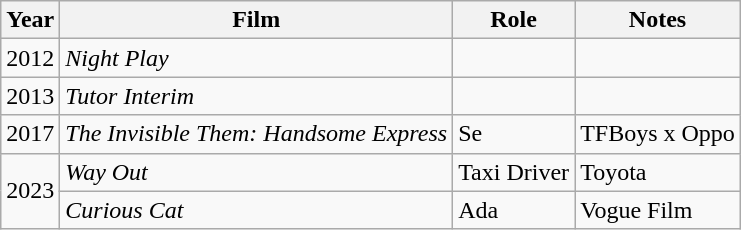<table class="wikitable">
<tr>
<th>Year</th>
<th>Film</th>
<th>Role</th>
<th>Notes</th>
</tr>
<tr>
<td>2012</td>
<td><em>Night Play</em></td>
<td></td>
<td></td>
</tr>
<tr>
<td>2013</td>
<td><em>Tutor Interim</em></td>
<td></td>
<td></td>
</tr>
<tr>
<td>2017</td>
<td><em>The Invisible Them: Handsome Express</em></td>
<td>Se</td>
<td>TFBoys x Oppo </td>
</tr>
<tr>
<td rowspan="2">2023</td>
<td><em>Way Out</em></td>
<td>Taxi Driver</td>
<td>Toyota </td>
</tr>
<tr>
<td><em>Curious Cat</em></td>
<td>Ada</td>
<td>Vogue Film </td>
</tr>
</table>
